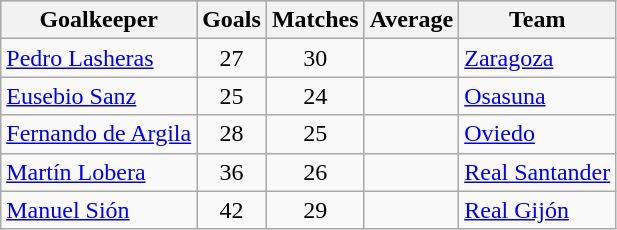<table class="wikitable sortable" class="wikitable">
<tr style="background:#ccc; text-align:center;">
<th>Goalkeeper</th>
<th>Goals</th>
<th>Matches</th>
<th>Average</th>
<th>Team</th>
</tr>
<tr>
<td> <a href='#'>Pedro Lasheras</a></td>
<td style="text-align:center;">27</td>
<td style="text-align:center;">30</td>
<td style="text-align:center;"></td>
<td><a href='#'>Zaragoza</a></td>
</tr>
<tr>
<td> <a href='#'>Eusebio Sanz</a></td>
<td style="text-align:center;">25</td>
<td style="text-align:center;">24</td>
<td style="text-align:center;"></td>
<td><a href='#'>Osasuna</a></td>
</tr>
<tr>
<td> <a href='#'>Fernando de Argila</a></td>
<td style="text-align:center;">28</td>
<td style="text-align:center;">25</td>
<td style="text-align:center;"></td>
<td><a href='#'>Oviedo</a></td>
</tr>
<tr>
<td> <a href='#'>Martín Lobera</a></td>
<td style="text-align:center;">36</td>
<td style="text-align:center;">26</td>
<td style="text-align:center;"></td>
<td><a href='#'>Real Santander</a></td>
</tr>
<tr>
<td> <a href='#'>Manuel Sión</a></td>
<td style="text-align:center;">42</td>
<td style="text-align:center;">29</td>
<td style="text-align:center;"></td>
<td><a href='#'>Real Gijón</a></td>
</tr>
</table>
